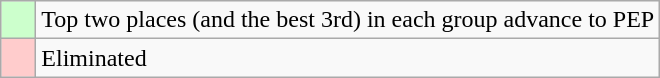<table class="wikitable">
<tr>
<td style="background: #ccffcc;">    </td>
<td>Top two places (and the best 3rd) in each group advance to PEP</td>
</tr>
<tr>
<td style="background: #ffcccc;">    </td>
<td>Eliminated</td>
</tr>
</table>
